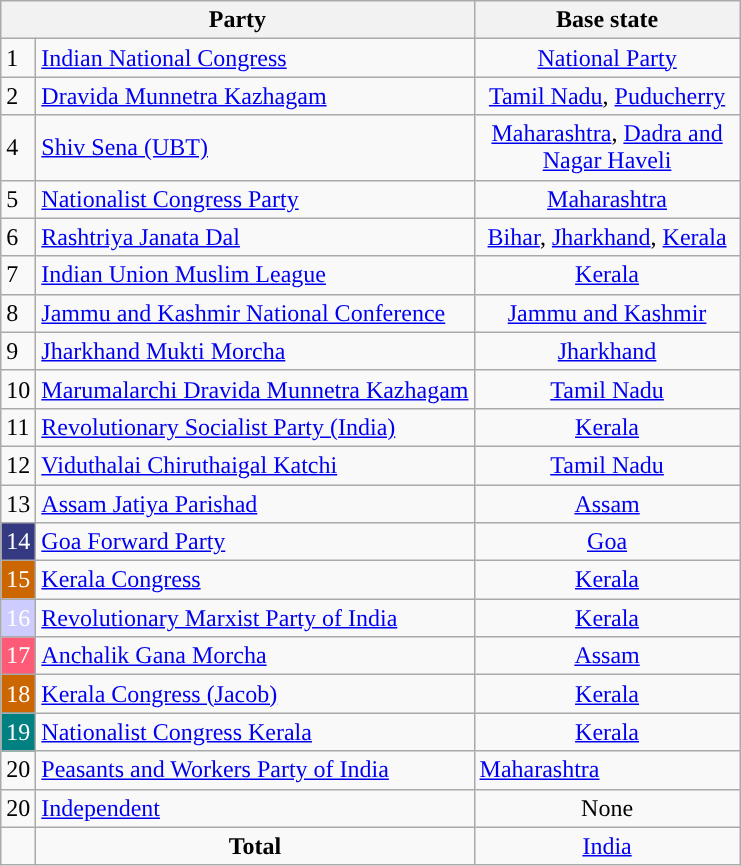<table class="wikitable sortable">
<tr>
<th colspan="2" style="width:30px;">Party</th>
<th style="width:170px;">Base state</th>
</tr>
<tr>
<td style="background-color:">1</td>
<td><a href='#'>Indian National Congress</a></td>
<td style="text-align: center;"><a href='#'>National Party</a></td>
</tr>
<tr>
<td style="background-color:">2</td>
<td><a href='#'>Dravida Munnetra Kazhagam</a></td>
<td style="text-align: center;"><a href='#'>Tamil Nadu</a>, <a href='#'>Puducherry</a></td>
</tr>
<tr>
<td style="background-color:">4</td>
<td><a href='#'>Shiv Sena (UBT)</a></td>
<td style="text-align: center;"><a href='#'>Maharashtra</a>, <a href='#'>Dadra and Nagar Haveli</a></td>
</tr>
<tr>
<td style="background-color:">5</td>
<td><a href='#'>Nationalist Congress Party</a></td>
<td style="text-align: center;"><a href='#'>Maharashtra</a></td>
</tr>
<tr>
<td style="background-color:">6</td>
<td><a href='#'>Rashtriya Janata Dal</a></td>
<td style="text-align: center;"><a href='#'>Bihar</a>, <a href='#'>Jharkhand</a>, <a href='#'>Kerala</a></td>
</tr>
<tr>
<td style="background-color:">7</td>
<td><a href='#'>Indian Union Muslim League</a></td>
<td style="text-align: center;"><a href='#'>Kerala</a></td>
</tr>
<tr>
<td style="background:">8</td>
<td><a href='#'>Jammu and Kashmir National Conference</a></td>
<td style="text-align: center;"><a href='#'>Jammu and Kashmir</a></td>
</tr>
<tr>
<td style="background:">9</td>
<td><a href='#'>Jharkhand Mukti Morcha</a></td>
<td style="text-align: center;"><a href='#'>Jharkhand</a></td>
</tr>
<tr>
<td style="background-color:">10</td>
<td><a href='#'>Marumalarchi Dravida Munnetra Kazhagam</a></td>
<td style="text-align: center;"><a href='#'>Tamil Nadu</a></td>
</tr>
<tr>
<td style="background-color:">11</td>
<td><a href='#'>Revolutionary Socialist Party (India)</a></td>
<td style="text-align: center;"><a href='#'>Kerala</a></td>
</tr>
<tr>
<td style="background-color:">12</td>
<td><a href='#'>Viduthalai Chiruthaigal Katchi</a></td>
<td style="text-align: center;"><a href='#'>Tamil Nadu</a></td>
</tr>
<tr>
<td style="background-color:">13</td>
<td><a href='#'>Assam Jatiya Parishad</a></td>
<td style="text-align: center;"><a href='#'>Assam</a></td>
</tr>
<tr>
<td style="background:#353982; text-align:center; color:white;">14</td>
<td><a href='#'>Goa Forward Party</a></td>
<td style="text-align: center;"><a href='#'>Goa</a></td>
</tr>
<tr>
<td style="background:#c60; text-align:center; color:white;">15</td>
<td><a href='#'>Kerala Congress</a></td>
<td style="text-align: center;"><a href='#'>Kerala</a></td>
</tr>
<tr>
<td style="background:#ccf; text-align:center; color:white;">16</td>
<td><a href='#'>Revolutionary Marxist Party of India</a></td>
<td style="text-align: center;"><a href='#'>Kerala</a></td>
</tr>
<tr>
<td style="background:#FD5B78; text-align:center; color:white;">17</td>
<td><a href='#'>Anchalik Gana Morcha</a></td>
<td style="text-align: center;"><a href='#'>Assam</a></td>
</tr>
<tr>
<td style="background:#CC6600; text-align:center; color:white;">18</td>
<td><a href='#'>Kerala Congress (Jacob)</a></td>
<td style="text-align: center;"><a href='#'>Kerala</a></td>
</tr>
<tr>
<td style="background:teal; text-align:center; color:white;">19</td>
<td><a href='#'>Nationalist Congress Kerala</a></td>
<td style="text-align: center;"><a href='#'>Kerala</a></td>
</tr>
<tr>
<td>20</td>
<td><a href='#'>Peasants and Workers Party of India</a></td>
<td><a href='#'>Maharashtra</a></td>
</tr>
<tr>
<td style="background-color:">20</td>
<td><a href='#'>Independent</a></td>
<td style="text-align: center;">None</td>
</tr>
<tr style="text-align: center;">
<td style="background-color:"></td>
<td style="text-align: center;"><strong>Total</strong></td>
<td><a href='#'>India</a></td>
</tr>
</table>
